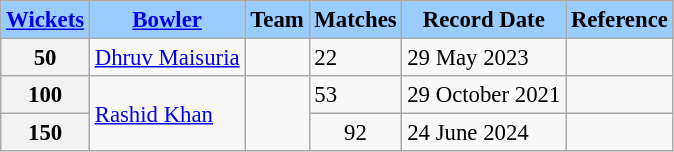<table class="wikitable sortable defaultleft col4center" style="font-size: 95%">
<tr>
<th scope="col" style="background-color:#9cf;"><a href='#'>Wickets</a></th>
<th scope="col" style="background-color:#9cf;"><a href='#'>Bowler</a></th>
<th scope="col" style="background-color:#9cf;">Team</th>
<th scope="col" style="background-color:#9cf;">Matches</th>
<th scope="col" style="background-color:#9cf;">Record Date</th>
<th scope="col" style="background-color:#9cf;">Reference</th>
</tr>
<tr>
<th scope="row">50</th>
<td><a href='#'>Dhruv Maisuria</a></td>
<td></td>
<td>22</td>
<td>29 May 2023</td>
<td></td>
</tr>
<tr>
<th scope="row">100</th>
<td rowspan=2><a href='#'>Rashid Khan</a></td>
<td rowspan=2></td>
<td>53</td>
<td>29 October 2021</td>
<td></td>
</tr>
<tr>
<th scope="row">150</th>
<td style="text-align:center;">92</td>
<td>24 June 2024</td>
<td></td>
</tr>
</table>
